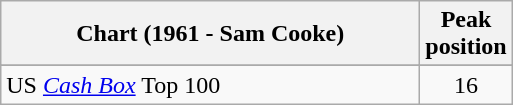<table class="wikitable sortable">
<tr>
<th scope="col" style="width:17em;">Chart (1961 - Sam Cooke)</th>
<th scope="col">Peak<br>position</th>
</tr>
<tr>
</tr>
<tr>
</tr>
<tr>
</tr>
<tr>
<td>US <a href='#'><em>Cash Box</em></a> Top 100</td>
<td align="center">16</td>
</tr>
</table>
